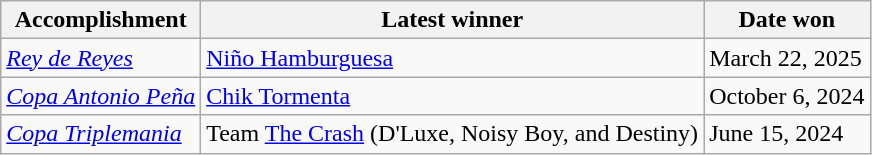<table class="wikitable">
<tr>
<th>Accomplishment</th>
<th>Latest winner</th>
<th>Date won</th>
</tr>
<tr>
<td><em><a href='#'>Rey de Reyes</a></em></td>
<td><a href='#'>Niño Hamburguesa</a></td>
<td>March 22, 2025</td>
</tr>
<tr>
<td><em><a href='#'>Copa Antonio Peña</a></em></td>
<td><a href='#'>Chik Tormenta</a></td>
<td>October 6, 2024</td>
</tr>
<tr>
<td><em><a href='#'>Copa Triplemania</a></em></td>
<td>Team <a href='#'>The Crash</a> (D'Luxe, Noisy Boy, and Destiny)</td>
<td>June 15, 2024</td>
</tr>
</table>
